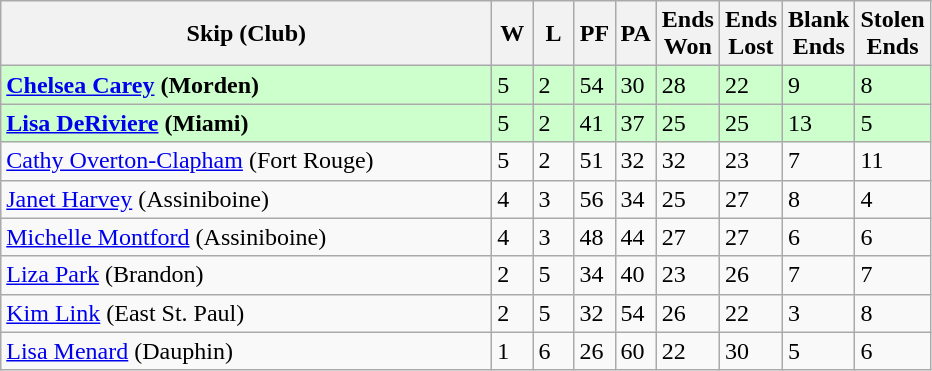<table class="wikitable">
<tr>
<th bgcolor="#efefef" width="320">Skip (Club)</th>
<th bgcolor="#efefef" width="20">W</th>
<th bgcolor="#efefef" width="20">L</th>
<th bgcolor="#efefef" width="20">PF</th>
<th bgcolor="#efefef" width="20">PA</th>
<th bgcolor="#efefef" width="20">Ends <br> Won</th>
<th bgcolor="#efefef" width="20">Ends <br> Lost</th>
<th bgcolor="#efefef" width="20">Blank <br> Ends</th>
<th bgcolor="#efefef" width="20">Stolen <br> Ends</th>
</tr>
<tr bgcolor="#ccffcc">
<td><strong><a href='#'>Chelsea Carey</a> (Morden)</strong></td>
<td>5</td>
<td>2</td>
<td>54</td>
<td>30</td>
<td>28</td>
<td>22</td>
<td>9</td>
<td>8</td>
</tr>
<tr bgcolor="#ccffcc">
<td><strong><a href='#'>Lisa DeRiviere</a> (Miami)</strong></td>
<td>5</td>
<td>2</td>
<td>41</td>
<td>37</td>
<td>25</td>
<td>25</td>
<td>13</td>
<td>5</td>
</tr>
<tr>
<td><a href='#'>Cathy Overton-Clapham</a> (Fort Rouge)</td>
<td>5</td>
<td>2</td>
<td>51</td>
<td>32</td>
<td>32</td>
<td>23</td>
<td>7</td>
<td>11</td>
</tr>
<tr>
<td><a href='#'>Janet Harvey</a>  (Assiniboine)</td>
<td>4</td>
<td>3</td>
<td>56</td>
<td>34</td>
<td>25</td>
<td>27</td>
<td>8</td>
<td>4</td>
</tr>
<tr>
<td><a href='#'>Michelle Montford</a> (Assiniboine)</td>
<td>4</td>
<td>3</td>
<td>48</td>
<td>44</td>
<td>27</td>
<td>27</td>
<td>6</td>
<td>6</td>
</tr>
<tr>
<td><a href='#'>Liza Park</a> (Brandon)</td>
<td>2</td>
<td>5</td>
<td>34</td>
<td>40</td>
<td>23</td>
<td>26</td>
<td>7</td>
<td>7</td>
</tr>
<tr>
<td><a href='#'>Kim Link</a> (East St. Paul)</td>
<td>2</td>
<td>5</td>
<td>32</td>
<td>54</td>
<td>26</td>
<td>22</td>
<td>3</td>
<td>8</td>
</tr>
<tr>
<td><a href='#'>Lisa Menard</a> (Dauphin)</td>
<td>1</td>
<td>6</td>
<td>26</td>
<td>60</td>
<td>22</td>
<td>30</td>
<td>5</td>
<td>6</td>
</tr>
</table>
